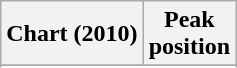<table class="wikitable plainrowheaders">
<tr>
<th scope="col">Chart (2010)</th>
<th scope="col">Peak<br>position</th>
</tr>
<tr>
</tr>
<tr>
</tr>
</table>
